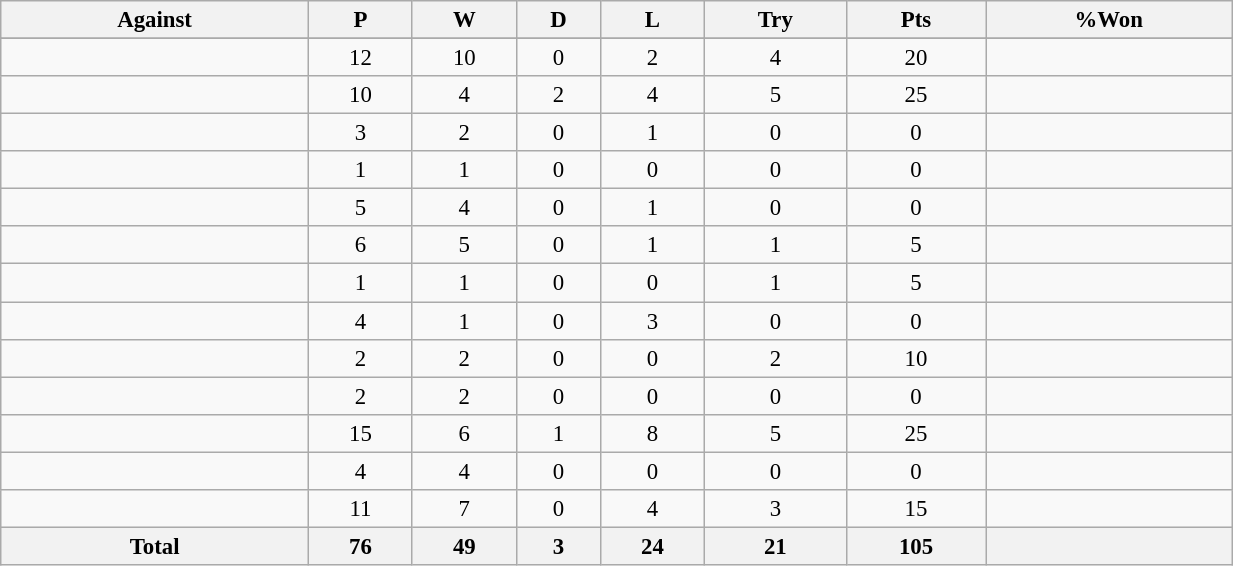<table class="wikitable sortable"  style="text-align:center; font-size:95%; width:65%;">
<tr>
<th style="width:25%;">Against</th>
<th abbr="Played" style="width:15px;">P</th>
<th abbr="Won" style="width:10px;">W</th>
<th abbr="Drawn" style="width:10px;">D</th>
<th abbr="Lost" style="width:10px;">L</th>
<th abbr="Tries" style="width:15px;">Try</th>
<th abbr="Points" style="width:18px;">Pts</th>
<th abbr="Won" style="width:18px;">%Won</th>
</tr>
<tr bgcolor="#d0ffd0" align="center">
</tr>
<tr>
<td align="left"></td>
<td>12</td>
<td>10</td>
<td>0</td>
<td>2</td>
<td>4</td>
<td>20</td>
<td></td>
</tr>
<tr>
<td align="left"></td>
<td>10</td>
<td>4</td>
<td>2</td>
<td>4</td>
<td>5</td>
<td>25</td>
<td></td>
</tr>
<tr>
<td align="left"></td>
<td>3</td>
<td>2</td>
<td>0</td>
<td>1</td>
<td>0</td>
<td>0</td>
<td></td>
</tr>
<tr>
<td align="left"></td>
<td>1</td>
<td>1</td>
<td>0</td>
<td>0</td>
<td>0</td>
<td>0</td>
<td></td>
</tr>
<tr>
<td align="left"></td>
<td>5</td>
<td>4</td>
<td>0</td>
<td>1</td>
<td>0</td>
<td>0</td>
<td></td>
</tr>
<tr>
<td align="left"></td>
<td>6</td>
<td>5</td>
<td>0</td>
<td>1</td>
<td>1</td>
<td>5</td>
<td></td>
</tr>
<tr>
<td align="left"></td>
<td>1</td>
<td>1</td>
<td>0</td>
<td>0</td>
<td>1</td>
<td>5</td>
<td></td>
</tr>
<tr>
<td align="left"></td>
<td>4</td>
<td>1</td>
<td>0</td>
<td>3</td>
<td>0</td>
<td>0</td>
<td></td>
</tr>
<tr>
<td align="left"></td>
<td>2</td>
<td>2</td>
<td>0</td>
<td>0</td>
<td>2</td>
<td>10</td>
<td></td>
</tr>
<tr>
<td align="left"></td>
<td>2</td>
<td>2</td>
<td>0</td>
<td>0</td>
<td>0</td>
<td>0</td>
<td></td>
</tr>
<tr>
<td align="left"></td>
<td>15</td>
<td>6</td>
<td>1</td>
<td>8</td>
<td>5</td>
<td>25</td>
<td></td>
</tr>
<tr>
<td align="left"></td>
<td>4</td>
<td>4</td>
<td>0</td>
<td>0</td>
<td>0</td>
<td>0</td>
<td></td>
</tr>
<tr>
<td align="left"></td>
<td>11</td>
<td>7</td>
<td>0</td>
<td>4</td>
<td>3</td>
<td>15</td>
<td></td>
</tr>
<tr>
<th>Total</th>
<th>76</th>
<th>49</th>
<th>3</th>
<th>24</th>
<th>21</th>
<th>105</th>
<th></th>
</tr>
</table>
